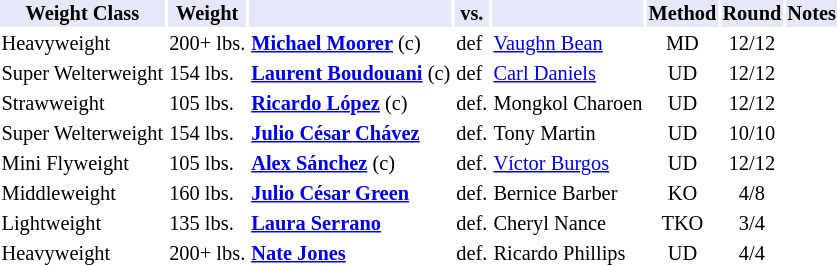<table class="toccolours" style="font-size: 85%;">
<tr>
<th style="background:#e6e8fa; color:#000; text-align:center;">Weight Class</th>
<th style="background:#e6e8fa; color:#000; text-align:center;">Weight</th>
<th style="background:#e6e8fa; color:#000; text-align:center;"></th>
<th style="background:#e6e8fa; color:#000; text-align:center;">vs.</th>
<th style="background:#e6e8fa; color:#000; text-align:center;"></th>
<th style="background:#e6e8fa; color:#000; text-align:center;">Method</th>
<th style="background:#e6e8fa; color:#000; text-align:center;">Round</th>
<th style="background:#e6e8fa; color:#000; text-align:center;">Notes</th>
</tr>
<tr>
<td>Heavyweight</td>
<td>200+ lbs.</td>
<td><strong><a href='#'>Michael Moorer</a></strong> (c)</td>
<td>def</td>
<td><a href='#'>Vaughn Bean</a></td>
<td align=center>MD</td>
<td align=center>12/12</td>
<td></td>
</tr>
<tr>
<td>Super Welterweight</td>
<td>154 lbs.</td>
<td><strong><a href='#'>Laurent Boudouani</a></strong> (c)</td>
<td>def</td>
<td><a href='#'>Carl Daniels</a></td>
<td align=center>UD</td>
<td align=center>12/12</td>
<td></td>
</tr>
<tr>
<td>Strawweight</td>
<td>105 lbs.</td>
<td><strong><a href='#'>Ricardo López</a></strong> (c)</td>
<td>def.</td>
<td>Mongkol Charoen</td>
<td align=center>UD</td>
<td align=center>12/12</td>
<td></td>
</tr>
<tr>
<td>Super Welterweight</td>
<td>154 lbs.</td>
<td><strong><a href='#'>Julio César Chávez</a></strong></td>
<td>def.</td>
<td>Tony Martin</td>
<td align=center>UD</td>
<td align=center>10/10</td>
</tr>
<tr>
<td>Mini Flyweight</td>
<td>105 lbs.</td>
<td><strong><a href='#'>Alex Sánchez</a></strong> (c)</td>
<td>def.</td>
<td><a href='#'>Víctor Burgos</a></td>
<td align=center>UD</td>
<td align=center>12/12</td>
<td></td>
</tr>
<tr>
<td>Middleweight</td>
<td>160 lbs.</td>
<td><strong><a href='#'>Julio César Green</a></strong></td>
<td>def.</td>
<td>Bernice Barber</td>
<td align=center>KO</td>
<td align=center>4/8</td>
</tr>
<tr>
<td>Lightweight</td>
<td>135 lbs.</td>
<td><strong><a href='#'>Laura Serrano</a></strong></td>
<td>def.</td>
<td>Cheryl Nance</td>
<td align=center>TKO</td>
<td align=center>3/4</td>
</tr>
<tr>
<td>Heavyweight</td>
<td>200+ lbs.</td>
<td><strong><a href='#'>Nate Jones</a></strong></td>
<td>def.</td>
<td>Ricardo Phillips</td>
<td align=center>UD</td>
<td align=center>4/4</td>
</tr>
</table>
